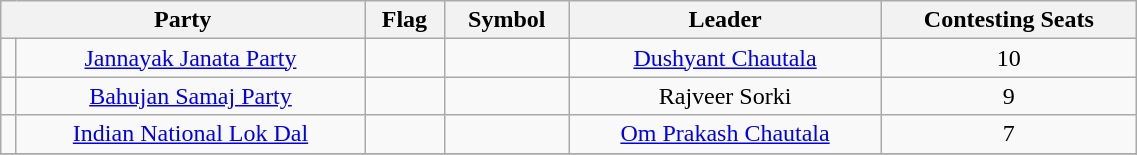<table class="wikitable " width="60%" style="text-align:center">
<tr>
<th colspan="2">Party</th>
<th>Flag</th>
<th>Symbol</th>
<th>Leader</th>
<th>Contesting Seats</th>
</tr>
<tr>
<td></td>
<td><a href='#'>Jannayak Janata Party</a></td>
<td></td>
<td></td>
<td><a href='#'>Dushyant Chautala</a></td>
<td>10</td>
</tr>
<tr>
<td></td>
<td><a href='#'>Bahujan Samaj Party</a></td>
<td></td>
<td></td>
<td>Rajveer Sorki</td>
<td>9</td>
</tr>
<tr>
<td></td>
<td><a href='#'>Indian National Lok Dal</a></td>
<td></td>
<td></td>
<td><a href='#'>Om Prakash Chautala</a></td>
<td>7</td>
</tr>
<tr>
</tr>
</table>
